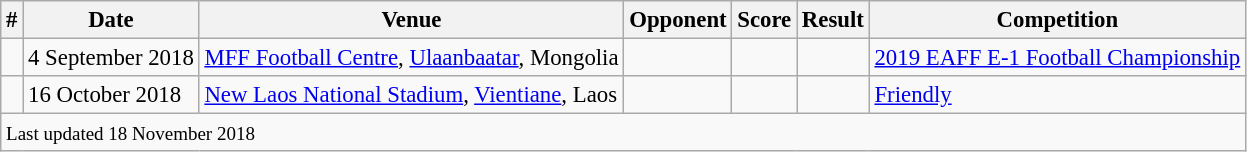<table class="wikitable" style="font-size:95%">
<tr>
<th>#</th>
<th>Date</th>
<th>Venue</th>
<th>Opponent</th>
<th>Score</th>
<th>Result</th>
<th>Competition</th>
</tr>
<tr>
<td></td>
<td>4 September 2018</td>
<td><a href='#'>MFF Football Centre</a>, <a href='#'>Ulaanbaatar</a>, Mongolia</td>
<td></td>
<td></td>
<td></td>
<td><a href='#'>2019 EAFF E-1 Football Championship</a></td>
</tr>
<tr>
<td></td>
<td>16 October 2018</td>
<td><a href='#'>New Laos National Stadium</a>, <a href='#'>Vientiane</a>, Laos</td>
<td></td>
<td></td>
<td></td>
<td><a href='#'>Friendly</a></td>
</tr>
<tr>
<td colspan="7"><small>Last updated 18 November 2018</small></td>
</tr>
</table>
